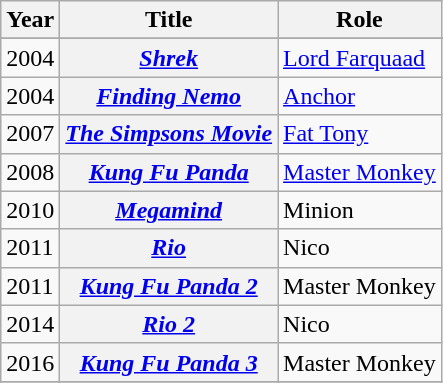<table class="wikitable plainrowheaders sortable">
<tr>
<th scope="col">Year</th>
<th scope="col">Title</th>
<th scope="col">Role</th>
</tr>
<tr>
</tr>
<tr>
<td>2004</td>
<th scope="row"><em><a href='#'>Shrek</a></em></th>
<td><a href='#'>Lord Farquaad</a></td>
</tr>
<tr>
<td>2004</td>
<th scope="row"><em><a href='#'>Finding Nemo</a></em></th>
<td><a href='#'>Anchor</a></td>
</tr>
<tr>
<td>2007</td>
<th scope="row"><em><a href='#'>The Simpsons Movie</a></em></th>
<td><a href='#'>Fat Tony</a></td>
</tr>
<tr>
<td>2008</td>
<th scope="row"><em><a href='#'>Kung Fu Panda</a></em></th>
<td><a href='#'>Master Monkey</a></td>
</tr>
<tr>
<td>2010</td>
<th scope="row"><em><a href='#'>Megamind</a></em></th>
<td>Minion</td>
</tr>
<tr>
<td>2011</td>
<th scope="row"><em><a href='#'>Rio</a></em></th>
<td>Nico</td>
</tr>
<tr>
<td>2011</td>
<th scope="row"><em><a href='#'>Kung Fu Panda 2</a></em></th>
<td>Master Monkey</td>
</tr>
<tr>
<td>2014</td>
<th scope="row"><em><a href='#'>Rio 2</a></em></th>
<td>Nico</td>
</tr>
<tr>
<td>2016</td>
<th scope="row"><em><a href='#'>Kung Fu Panda 3</a></em></th>
<td>Master Monkey</td>
</tr>
<tr>
</tr>
</table>
